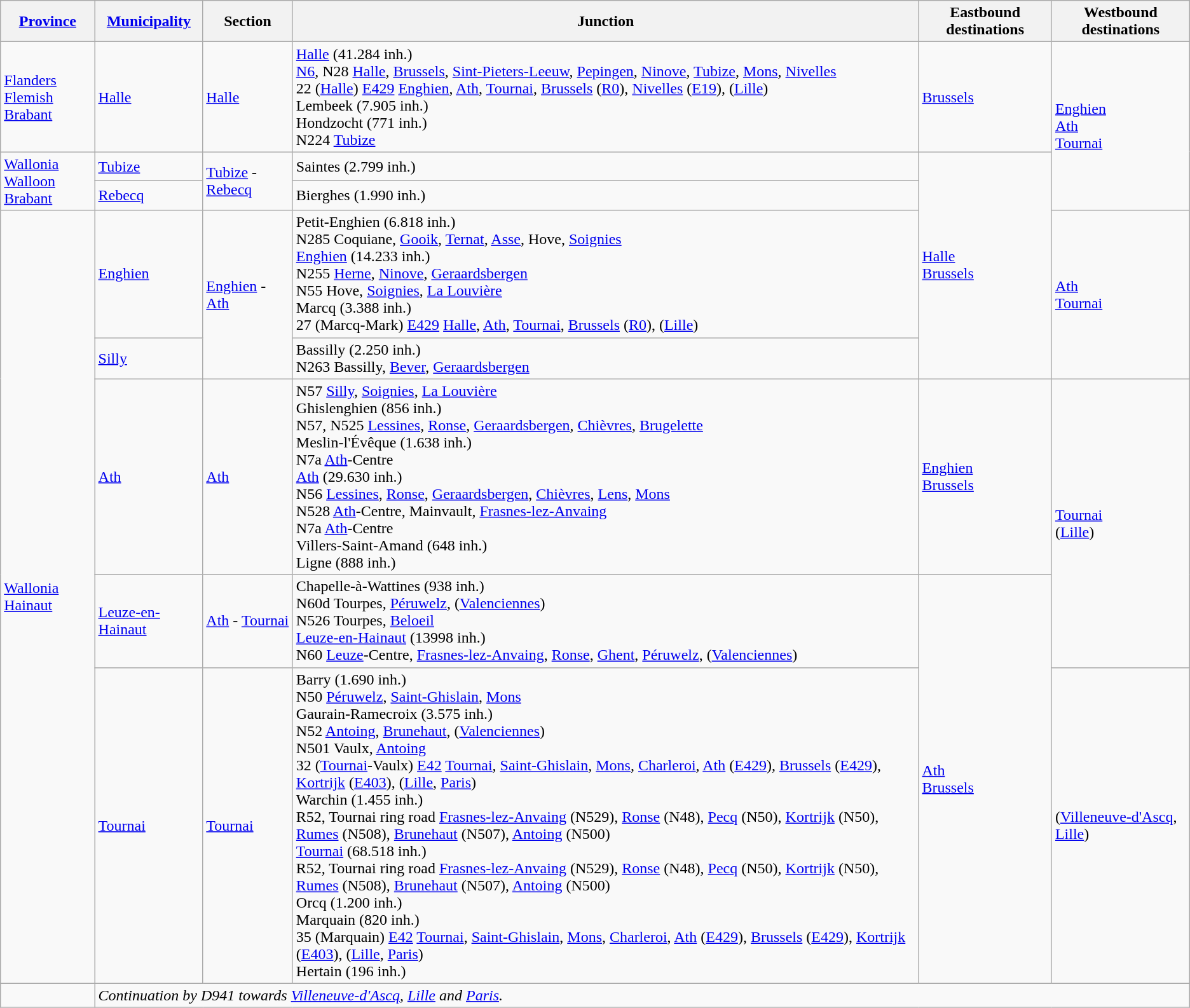<table class="wikitable">
<tr>
<th><a href='#'>Province</a></th>
<th><a href='#'>Municipality</a></th>
<th>Section</th>
<th>Junction</th>
<th>Eastbound destinations</th>
<th>Westbound destinations</th>
</tr>
<tr>
<td><a href='#'>Flanders</a><br><a href='#'>Flemish Brabant</a></td>
<td><a href='#'>Halle</a></td>
<td><a href='#'>Halle</a></td>
<td> <a href='#'>Halle</a> (41.284 inh.)<br> <a href='#'>N6</a>, N28 <a href='#'>Halle</a>, <a href='#'>Brussels</a>, <a href='#'>Sint-Pieters-Leeuw</a>, <a href='#'>Pepingen</a>, <a href='#'>Ninove</a>, <a href='#'>Tubize</a>, <a href='#'>Mons</a>, <a href='#'>Nivelles</a><br> 22 (<a href='#'>Halle</a>) <a href='#'>E429</a> <a href='#'>Enghien</a>, <a href='#'>Ath</a>, <a href='#'>Tournai</a>, <a href='#'>Brussels</a> (<a href='#'>R0</a>), <a href='#'>Nivelles</a> (<a href='#'>E19</a>),  (<a href='#'>Lille</a>)<br> Lembeek (7.905 inh.)<br> Hondzocht (771 inh.)<br> N224 <a href='#'>Tubize</a></td>
<td><a href='#'>Brussels</a></td>
<td rowspan="3"><a href='#'>Enghien</a><br><a href='#'>Ath</a><br><a href='#'>Tournai</a></td>
</tr>
<tr>
<td rowspan="2"><a href='#'>Wallonia</a><br><a href='#'>Walloon Brabant</a></td>
<td><a href='#'>Tubize</a></td>
<td rowspan="2"><a href='#'>Tubize</a> - <a href='#'>Rebecq</a></td>
<td> Saintes (2.799 inh.)</td>
<td rowspan="4"><a href='#'>Halle</a><br><a href='#'>Brussels</a></td>
</tr>
<tr>
<td><a href='#'>Rebecq</a></td>
<td> Bierghes (1.990 inh.)</td>
</tr>
<tr>
<td rowspan="5"><a href='#'>Wallonia</a><br><a href='#'>Hainaut</a></td>
<td><a href='#'>Enghien</a></td>
<td rowspan="2"><a href='#'>Enghien</a> - <a href='#'>Ath</a></td>
<td> Petit-Enghien (6.818 inh.)<br> N285 Coquiane, <a href='#'>Gooik</a>, <a href='#'>Ternat</a>, <a href='#'>Asse</a>, Hove, <a href='#'>Soignies</a><br> <a href='#'>Enghien</a> (14.233 inh.)<br> N255 <a href='#'>Herne</a>, <a href='#'>Ninove</a>, <a href='#'>Geraardsbergen</a><br> N55 Hove, <a href='#'>Soignies</a>, <a href='#'>La Louvière</a><br> Marcq (3.388 inh.)<br> 27 (Marcq-Mark) <a href='#'>E429</a> <a href='#'>Halle</a>, <a href='#'>Ath</a>, <a href='#'>Tournai</a>, <a href='#'>Brussels</a> (<a href='#'>R0</a>),  (<a href='#'>Lille</a>)</td>
<td rowspan="2"><a href='#'>Ath</a><br><a href='#'>Tournai</a></td>
</tr>
<tr>
<td><a href='#'>Silly</a></td>
<td> Bassilly (2.250 inh.)<br> N263 Bassilly, <a href='#'>Bever</a>, <a href='#'>Geraardsbergen</a></td>
</tr>
<tr>
<td><a href='#'>Ath</a></td>
<td><a href='#'>Ath</a></td>
<td> N57 <a href='#'>Silly</a>, <a href='#'>Soignies</a>, <a href='#'>La Louvière</a><br> Ghislenghien (856 inh.)<br> N57, N525 <a href='#'>Lessines</a>, <a href='#'>Ronse</a>, <a href='#'>Geraardsbergen</a>, <a href='#'>Chièvres</a>, <a href='#'>Brugelette</a><br> Meslin-l'Évêque (1.638 inh.)<br> N7a <a href='#'>Ath</a>-Centre<br> <a href='#'>Ath</a> (29.630 inh.)<br> N56 <a href='#'>Lessines</a>, <a href='#'>Ronse</a>, <a href='#'>Geraardsbergen</a>, <a href='#'>Chièvres</a>, <a href='#'>Lens</a>, <a href='#'>Mons</a><br> N528 <a href='#'>Ath</a>-Centre, Mainvault, <a href='#'>Frasnes-lez-Anvaing</a><br> N7a <a href='#'>Ath</a>-Centre<br> Villers-Saint-Amand (648 inh.)<br> Ligne (888 inh.)</td>
<td><a href='#'>Enghien</a><br><a href='#'>Brussels</a></td>
<td rowspan="2"><a href='#'>Tournai</a><br> (<a href='#'>Lille</a>)</td>
</tr>
<tr>
<td><a href='#'>Leuze-en-Hainaut</a></td>
<td><a href='#'>Ath</a> - <a href='#'>Tournai</a></td>
<td> Chapelle-à-Wattines (938 inh.)<br> N60d Tourpes, <a href='#'>Péruwelz</a>,  (<a href='#'>Valenciennes</a>)<br> N526 Tourpes, <a href='#'>Beloeil</a><br> <a href='#'>Leuze-en-Hainaut</a> (13998 inh.)<br> N60 <a href='#'>Leuze</a>-Centre, <a href='#'>Frasnes-lez-Anvaing</a>, <a href='#'>Ronse</a>, <a href='#'>Ghent</a>, <a href='#'>Péruwelz</a>,  (<a href='#'>Valenciennes</a>)</td>
<td rowspan="2"><a href='#'>Ath</a><br><a href='#'>Brussels</a></td>
</tr>
<tr>
<td><a href='#'>Tournai</a></td>
<td><a href='#'>Tournai</a></td>
<td> Barry (1.690 inh.)<br> N50 <a href='#'>Péruwelz</a>, <a href='#'>Saint-Ghislain</a>, <a href='#'>Mons</a><br> Gaurain-Ramecroix (3.575 inh.)<br> N52 <a href='#'>Antoing</a>, <a href='#'>Brunehaut</a>,  (<a href='#'>Valenciennes</a>)<br> N501 Vaulx, <a href='#'>Antoing</a><br> 32 (<a href='#'>Tournai</a>-Vaulx) <a href='#'>E42</a> <a href='#'>Tournai</a>, <a href='#'>Saint-Ghislain</a>, <a href='#'>Mons</a>, <a href='#'>Charleroi</a>, <a href='#'>Ath</a> (<a href='#'>E429</a>), <a href='#'>Brussels</a> (<a href='#'>E429</a>), <a href='#'>Kortrijk</a> (<a href='#'>E403</a>),  (<a href='#'>Lille</a>, <a href='#'>Paris</a>)<br> Warchin (1.455 inh.)<br> R52, Tournai ring road <a href='#'>Frasnes-lez-Anvaing</a> (N529), <a href='#'>Ronse</a> (N48), <a href='#'>Pecq</a> (N50), <a href='#'>Kortrijk</a> (N50), <a href='#'>Rumes</a> (N508), <a href='#'>Brunehaut</a> (N507), <a href='#'>Antoing</a> (N500)<br> <a href='#'>Tournai</a> (68.518 inh.)<br> R52, Tournai ring road <a href='#'>Frasnes-lez-Anvaing</a> (N529), <a href='#'>Ronse</a> (N48), <a href='#'>Pecq</a> (N50), <a href='#'>Kortrijk</a> (N50), <a href='#'>Rumes</a> (N508), <a href='#'>Brunehaut</a> (N507), <a href='#'>Antoing</a> (N500)<br> Orcq (1.200 inh.)<br> Marquain (820 inh.)<br> 35 (Marquain) <a href='#'>E42</a> <a href='#'>Tournai</a>, <a href='#'>Saint-Ghislain</a>, <a href='#'>Mons</a>, <a href='#'>Charleroi</a>, <a href='#'>Ath</a> (<a href='#'>E429</a>), <a href='#'>Brussels</a> (<a href='#'>E429</a>), <a href='#'>Kortrijk</a> (<a href='#'>E403</a>),  (<a href='#'>Lille</a>, <a href='#'>Paris</a>)<br> Hertain (196 inh.)</td>
<td> (<a href='#'>Villeneuve-d'Ascq</a>, <a href='#'>Lille</a>)</td>
</tr>
<tr>
<td></td>
<td colspan="5"><em>Continuation by D941 towards <a href='#'>Villeneuve-d'Ascq</a>, <a href='#'>Lille</a> and <a href='#'>Paris</a>.</em></td>
</tr>
</table>
